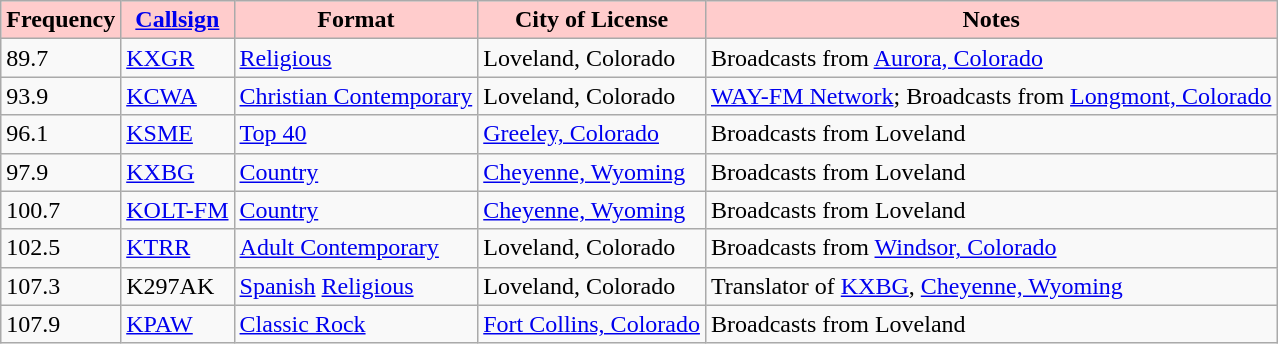<table class="wikitable" border="1">
<tr>
<th style="background:#ffcccc;"><strong>Frequency</strong></th>
<th style="background:#ffcccc;"><strong><a href='#'>Callsign</a></strong></th>
<th style="background:#ffcccc;"><strong>Format</strong></th>
<th style="background:#ffcccc;"><strong>City of License</strong></th>
<th style="background:#ffcccc;"><strong>Notes</strong></th>
</tr>
<tr>
<td>89.7</td>
<td><a href='#'>KXGR</a></td>
<td><a href='#'>Religious</a></td>
<td>Loveland, Colorado</td>
<td>Broadcasts from <a href='#'>Aurora, Colorado</a></td>
</tr>
<tr>
<td>93.9</td>
<td><a href='#'>KCWA</a></td>
<td><a href='#'>Christian Contemporary</a></td>
<td>Loveland, Colorado</td>
<td><a href='#'>WAY-FM Network</a>; Broadcasts from <a href='#'>Longmont, Colorado</a></td>
</tr>
<tr>
<td>96.1</td>
<td><a href='#'>KSME</a></td>
<td><a href='#'>Top 40</a></td>
<td><a href='#'>Greeley, Colorado</a></td>
<td>Broadcasts from Loveland</td>
</tr>
<tr>
<td>97.9</td>
<td><a href='#'>KXBG</a></td>
<td><a href='#'>Country</a></td>
<td><a href='#'>Cheyenne, Wyoming</a></td>
<td>Broadcasts from Loveland</td>
</tr>
<tr>
<td>100.7</td>
<td><a href='#'>KOLT-FM</a></td>
<td><a href='#'>Country</a></td>
<td><a href='#'>Cheyenne, Wyoming</a></td>
<td>Broadcasts from Loveland</td>
</tr>
<tr>
<td>102.5</td>
<td><a href='#'>KTRR</a></td>
<td><a href='#'>Adult Contemporary</a></td>
<td>Loveland, Colorado</td>
<td>Broadcasts from <a href='#'>Windsor, Colorado</a></td>
</tr>
<tr>
<td>107.3</td>
<td>K297AK</td>
<td><a href='#'>Spanish</a> <a href='#'>Religious</a></td>
<td>Loveland, Colorado</td>
<td>Translator of <a href='#'>KXBG</a>, <a href='#'>Cheyenne, Wyoming</a></td>
</tr>
<tr>
<td>107.9</td>
<td><a href='#'>KPAW</a></td>
<td><a href='#'>Classic Rock</a></td>
<td><a href='#'>Fort Collins, Colorado</a></td>
<td>Broadcasts from Loveland</td>
</tr>
</table>
